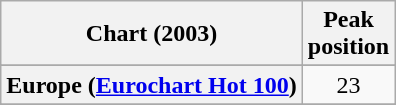<table class="wikitable sortable plainrowheaders" style="text-align:center">
<tr>
<th scope="col">Chart (2003)</th>
<th scope="col">Peak<br>position</th>
</tr>
<tr>
</tr>
<tr>
</tr>
<tr>
</tr>
<tr>
<th scope="row">Europe (<a href='#'>Eurochart Hot 100</a>)</th>
<td>23</td>
</tr>
<tr>
</tr>
<tr>
</tr>
<tr>
</tr>
<tr>
</tr>
<tr>
</tr>
<tr>
</tr>
<tr>
</tr>
</table>
